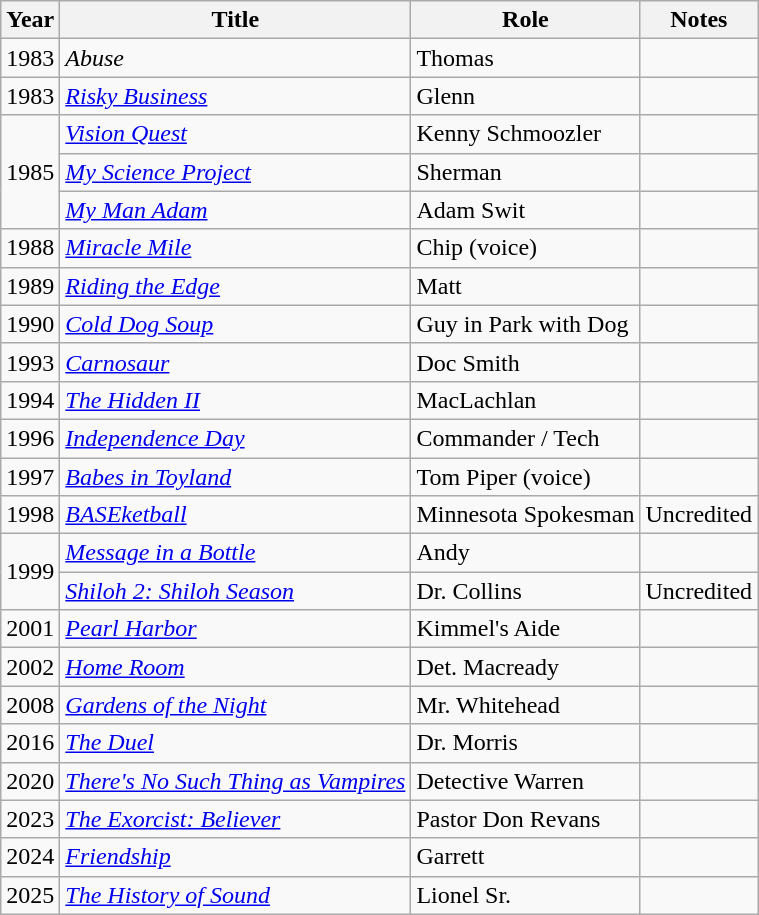<table class="wikitable sortable">
<tr>
<th>Year</th>
<th>Title</th>
<th>Role</th>
<th>Notes</th>
</tr>
<tr>
<td>1983</td>
<td><em>Abuse</em></td>
<td>Thomas</td>
<td></td>
</tr>
<tr>
<td>1983</td>
<td><em><a href='#'>Risky Business</a></em></td>
<td>Glenn</td>
<td></td>
</tr>
<tr>
<td rowspan="3">1985</td>
<td><em><a href='#'>Vision Quest</a></em></td>
<td>Kenny Schmoozler</td>
<td></td>
</tr>
<tr>
<td><em><a href='#'>My Science Project</a></em></td>
<td>Sherman</td>
<td></td>
</tr>
<tr>
<td><em><a href='#'>My Man Adam</a></em></td>
<td>Adam Swit</td>
<td></td>
</tr>
<tr>
<td>1988</td>
<td><em><a href='#'>Miracle Mile</a></em></td>
<td>Chip (voice)</td>
<td></td>
</tr>
<tr>
<td>1989</td>
<td><em><a href='#'>Riding the Edge</a></em></td>
<td>Matt</td>
<td></td>
</tr>
<tr>
<td>1990</td>
<td><em><a href='#'>Cold Dog Soup</a></em></td>
<td>Guy in Park with Dog</td>
<td></td>
</tr>
<tr>
<td>1993</td>
<td><em><a href='#'>Carnosaur</a></em></td>
<td>Doc Smith</td>
<td></td>
</tr>
<tr>
<td>1994</td>
<td><em><a href='#'>The Hidden II</a></em></td>
<td>MacLachlan</td>
<td></td>
</tr>
<tr>
<td>1996</td>
<td><em><a href='#'>Independence Day</a></em></td>
<td>Commander / Tech</td>
<td></td>
</tr>
<tr>
<td>1997</td>
<td><em><a href='#'>Babes in Toyland</a></em></td>
<td>Tom Piper (voice)</td>
<td></td>
</tr>
<tr>
<td>1998</td>
<td><em><a href='#'>BASEketball</a></em></td>
<td>Minnesota Spokesman</td>
<td>Uncredited</td>
</tr>
<tr>
<td rowspan="2">1999</td>
<td><em><a href='#'>Message in a Bottle</a></em></td>
<td>Andy</td>
<td></td>
</tr>
<tr>
<td><em><a href='#'>Shiloh 2: Shiloh Season</a></em></td>
<td>Dr. Collins</td>
<td>Uncredited</td>
</tr>
<tr>
<td>2001</td>
<td><em><a href='#'>Pearl Harbor</a></em></td>
<td>Kimmel's Aide</td>
<td></td>
</tr>
<tr>
<td>2002</td>
<td><em><a href='#'>Home Room</a></em></td>
<td>Det. Macready</td>
<td></td>
</tr>
<tr>
<td>2008</td>
<td><em><a href='#'>Gardens of the Night</a></em></td>
<td>Mr. Whitehead</td>
<td></td>
</tr>
<tr>
<td>2016</td>
<td><em><a href='#'>The Duel</a></em></td>
<td>Dr. Morris</td>
<td></td>
</tr>
<tr>
<td>2020</td>
<td><em><a href='#'>There's No Such Thing as Vampires</a></em></td>
<td>Detective Warren</td>
<td></td>
</tr>
<tr>
<td>2023</td>
<td><em><a href='#'>The Exorcist: Believer</a></em></td>
<td>Pastor Don Revans</td>
<td></td>
</tr>
<tr>
<td>2024</td>
<td><em><a href='#'>Friendship</a></em></td>
<td>Garrett</td>
<td></td>
</tr>
<tr>
<td>2025</td>
<td><em><a href='#'>The History of Sound</a></em></td>
<td>Lionel Sr.</td>
<td></td>
</tr>
</table>
